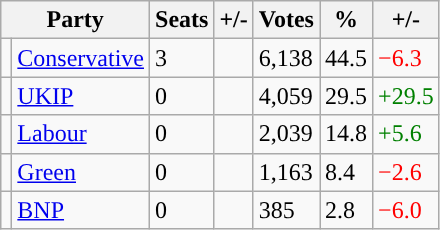<table class="wikitable">
<tr>
<th colspan="2">Party</th>
<th>Seats</th>
<th>+/-</th>
<th>Votes</th>
<th>%</th>
<th>+/-</th>
</tr>
<tr>
<td style="background-color: "></td>
<td><a href='#'>Conservative</a></td>
<td>3</td>
<td></td>
<td>6,138</td>
<td>44.5</td>
<td style="color:red">−6.3</td>
</tr>
<tr>
<td style="background-color: "></td>
<td><a href='#'>UKIP</a></td>
<td>0</td>
<td></td>
<td>4,059</td>
<td>29.5</td>
<td style="color:green">+29.5</td>
</tr>
<tr>
<td style="background-color: "></td>
<td><a href='#'>Labour</a></td>
<td>0</td>
<td></td>
<td>2,039</td>
<td>14.8</td>
<td style="color:green">+5.6</td>
</tr>
<tr>
<td style="background-color: "></td>
<td><a href='#'>Green</a></td>
<td>0</td>
<td></td>
<td>1,163</td>
<td>8.4</td>
<td style="color:red">−2.6</td>
</tr>
<tr>
<td style="background-color: "></td>
<td><a href='#'>BNP</a></td>
<td>0</td>
<td></td>
<td>385</td>
<td>2.8</td>
<td style="color:red">−6.0</td>
</tr>
</table>
